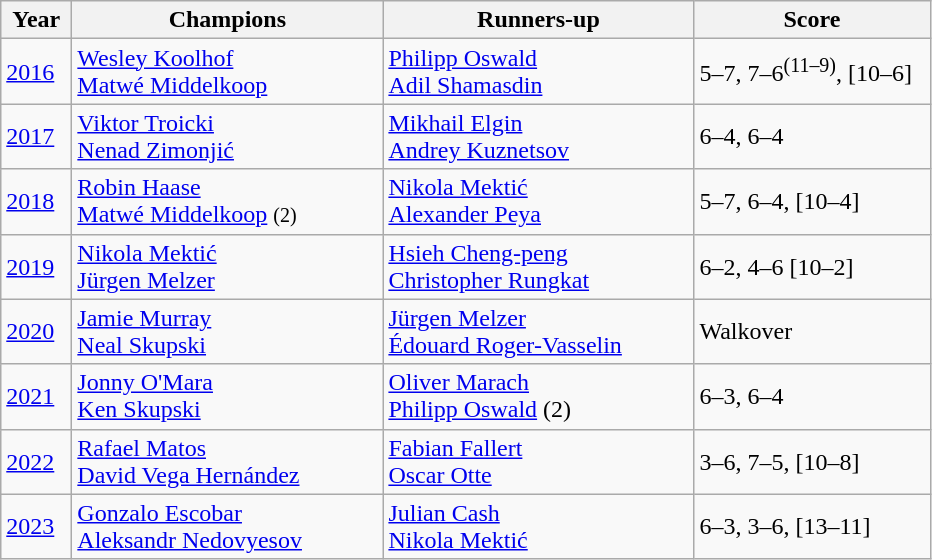<table class="sortable wikitable">
<tr>
<th style="width:40px">Year</th>
<th style="width:200px">Champions</th>
<th style="width:200px">Runners-up</th>
<th style="width:150px" class="unsortable">Score</th>
</tr>
<tr>
<td><a href='#'>2016</a></td>
<td> <a href='#'>Wesley Koolhof</a><br> <a href='#'>Matwé Middelkoop</a></td>
<td> <a href='#'>Philipp Oswald</a><br> <a href='#'>Adil Shamasdin</a></td>
<td>5–7, 7–6<sup>(11–9)</sup>, [10–6]</td>
</tr>
<tr>
<td><a href='#'>2017</a></td>
<td> <a href='#'>Viktor Troicki</a><br> <a href='#'>Nenad Zimonjić</a></td>
<td> <a href='#'>Mikhail Elgin</a><br> <a href='#'>Andrey Kuznetsov</a></td>
<td>6–4, 6–4</td>
</tr>
<tr>
<td><a href='#'>2018</a></td>
<td> <a href='#'>Robin Haase</a><br> <a href='#'>Matwé Middelkoop</a> <small>(2)</small></td>
<td> <a href='#'>Nikola Mektić</a><br> <a href='#'>Alexander Peya</a></td>
<td>5–7, 6–4, [10–4]</td>
</tr>
<tr>
<td><a href='#'>2019</a></td>
<td> <a href='#'>Nikola Mektić</a><br> <a href='#'>Jürgen Melzer</a></td>
<td> <a href='#'>Hsieh Cheng-peng</a><br> <a href='#'>Christopher Rungkat</a></td>
<td>6–2, 4–6 [10–2]</td>
</tr>
<tr>
<td><a href='#'>2020</a></td>
<td> <a href='#'>Jamie Murray</a><br> <a href='#'>Neal Skupski</a></td>
<td> <a href='#'>Jürgen Melzer</a><br> <a href='#'>Édouard Roger-Vasselin</a></td>
<td>Walkover</td>
</tr>
<tr>
<td><a href='#'>2021</a></td>
<td> <a href='#'>Jonny O'Mara</a><br> <a href='#'>Ken Skupski</a></td>
<td> <a href='#'>Oliver Marach</a><br> <a href='#'>Philipp Oswald</a> (2)</td>
<td>6–3, 6–4</td>
</tr>
<tr>
<td><a href='#'>2022</a></td>
<td> <a href='#'>Rafael Matos</a><br> <a href='#'>David Vega Hernández</a></td>
<td> <a href='#'>Fabian Fallert</a><br> <a href='#'>Oscar Otte</a></td>
<td>3–6, 7–5, [10–8]</td>
</tr>
<tr>
<td><a href='#'>2023</a></td>
<td> <a href='#'>Gonzalo Escobar</a><br> <a href='#'>Aleksandr Nedovyesov</a></td>
<td> <a href='#'>Julian Cash</a><br> <a href='#'>Nikola Mektić</a></td>
<td>6–3, 3–6, [13–11]</td>
</tr>
</table>
